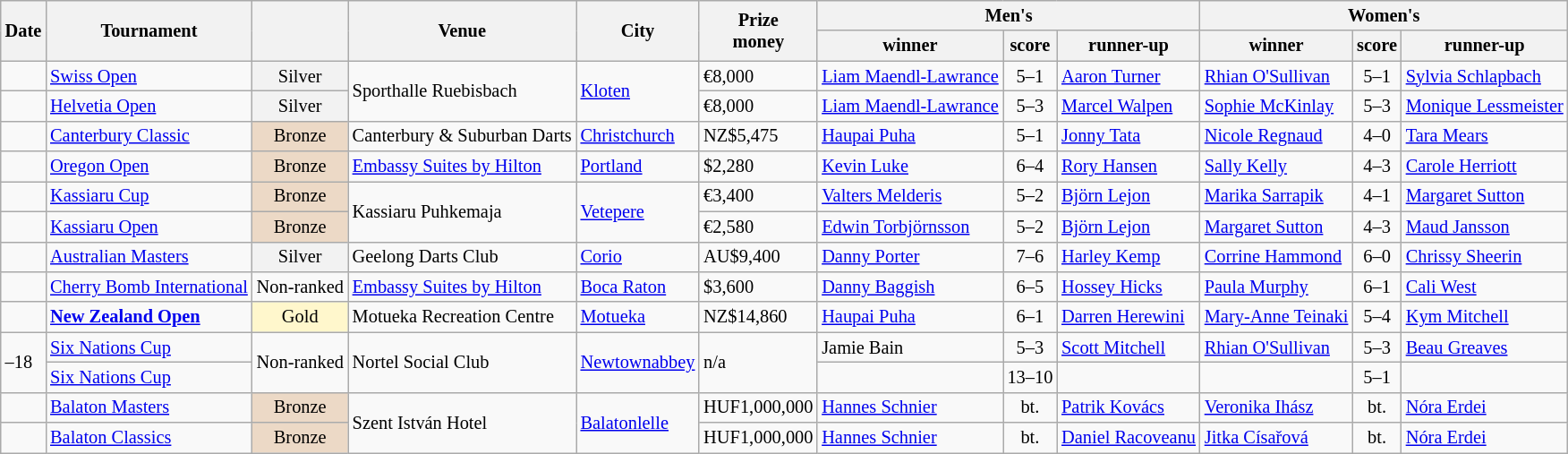<table class="wikitable sortable" style="font-size: 85%">
<tr>
<th rowspan="2">Date</th>
<th rowspan="2">Tournament</th>
<th rowspan="2"></th>
<th rowspan="2">Venue</th>
<th rowspan="2">City</th>
<th rowspan="2" class=unsortable>Prize<br>money</th>
<th colspan="3">Men's</th>
<th colspan="3">Women's</th>
</tr>
<tr>
<th>winner</th>
<th class=unsortable>score</th>
<th>runner-up</th>
<th>winner</th>
<th class=unsortable>score</th>
<th>runner-up</th>
</tr>
<tr>
<td></td>
<td><a href='#'>Swiss Open</a></td>
<td bgcolor="f2f2f2" align="center">Silver</td>
<td rowspan=2>Sporthalle Ruebisbach</td>
<td rowspan=2> <a href='#'>Kloten</a></td>
<td>€8,000</td>
<td> <a href='#'>Liam Maendl-Lawrance</a></td>
<td align="center">5–1</td>
<td> <a href='#'>Aaron Turner</a></td>
<td> <a href='#'>Rhian O'Sullivan</a></td>
<td align="center">5–1</td>
<td> <a href='#'>Sylvia Schlapbach</a></td>
</tr>
<tr>
<td></td>
<td><a href='#'>Helvetia Open</a></td>
<td bgcolor="f2f2f2" align="center">Silver</td>
<td>€8,000</td>
<td> <a href='#'>Liam Maendl-Lawrance</a></td>
<td align="center">5–3</td>
<td> <a href='#'>Marcel Walpen</a></td>
<td> <a href='#'>Sophie McKinlay</a></td>
<td align="center">5–3</td>
<td> <a href='#'>Monique Lessmeister</a></td>
</tr>
<tr>
<td></td>
<td><a href='#'>Canterbury Classic</a></td>
<td bgcolor="ecd9c6" align="center">Bronze</td>
<td>Canterbury & Suburban Darts </td>
<td> <a href='#'>Christchurch</a></td>
<td>NZ$5,475</td>
<td> <a href='#'>Haupai Puha</a></td>
<td align="center">5–1</td>
<td> <a href='#'>Jonny Tata</a></td>
<td> <a href='#'>Nicole Regnaud</a></td>
<td align="center">4–0</td>
<td> <a href='#'>Tara Mears</a></td>
</tr>
<tr>
<td></td>
<td><a href='#'>Oregon Open</a></td>
<td bgcolor="ecd9c6" align="center">Bronze</td>
<td><a href='#'>Embassy Suites by Hilton</a></td>
<td> <a href='#'>Portland</a></td>
<td>$2,280</td>
<td> <a href='#'>Kevin Luke</a></td>
<td align="center">6–4</td>
<td> <a href='#'>Rory Hansen</a></td>
<td> <a href='#'>Sally Kelly</a></td>
<td align="center">4–3</td>
<td> <a href='#'>Carole Herriott</a></td>
</tr>
<tr>
<td></td>
<td><a href='#'>Kassiaru Cup</a></td>
<td bgcolor="ecd9c6" align="center">Bronze</td>
<td rowspan=2>Kassiaru Puhkemaja</td>
<td rowspan=2> <a href='#'>Vetepere</a></td>
<td>€3,400</td>
<td> <a href='#'>Valters Melderis</a></td>
<td align="center">5–2</td>
<td> <a href='#'>Björn Lejon</a></td>
<td> <a href='#'>Marika Sarrapik</a></td>
<td align="center">4–1</td>
<td> <a href='#'>Margaret Sutton</a></td>
</tr>
<tr>
<td></td>
<td><a href='#'>Kassiaru Open</a></td>
<td bgcolor="ecd9c6" align="center">Bronze</td>
<td>€2,580</td>
<td> <a href='#'>Edwin Torbjörnsson</a></td>
<td align="center">5–2</td>
<td> <a href='#'>Björn Lejon</a></td>
<td> <a href='#'>Margaret Sutton</a></td>
<td align="center">4–3</td>
<td> <a href='#'>Maud Jansson</a></td>
</tr>
<tr>
<td></td>
<td><a href='#'>Australian Masters</a></td>
<td bgcolor="f2f2f2" align="center">Silver</td>
<td>Geelong Darts Club</td>
<td> <a href='#'>Corio</a></td>
<td>AU$9,400</td>
<td> <a href='#'>Danny Porter</a></td>
<td align="center">7–6</td>
<td> <a href='#'>Harley Kemp</a></td>
<td> <a href='#'>Corrine Hammond</a></td>
<td align="center">6–0</td>
<td> <a href='#'>Chrissy Sheerin</a></td>
</tr>
<tr>
<td></td>
<td><a href='#'>Cherry Bomb International</a></td>
<td align="center">Non-ranked</td>
<td><a href='#'>Embassy Suites by Hilton</a></td>
<td> <a href='#'>Boca Raton</a></td>
<td>$3,600</td>
<td> <a href='#'>Danny Baggish</a></td>
<td align="center">6–5</td>
<td> <a href='#'>Hossey Hicks</a></td>
<td> <a href='#'>Paula Murphy</a></td>
<td align="center">6–1</td>
<td> <a href='#'>Cali West</a></td>
</tr>
<tr>
<td></td>
<td><strong><a href='#'>New Zealand Open</a></strong></td>
<td bgcolor="fff7cc" align="center">Gold</td>
<td>Motueka Recreation Centre</td>
<td> <a href='#'>Motueka</a></td>
<td>NZ$14,860</td>
<td> <a href='#'>Haupai Puha</a></td>
<td align="center">6–1</td>
<td> <a href='#'>Darren Herewini</a></td>
<td> <a href='#'>Mary-Anne Teinaki</a></td>
<td align="center">5–4</td>
<td> <a href='#'>Kym Mitchell</a></td>
</tr>
<tr>
<td rowspan=2>–18</td>
<td><a href='#'>Six Nations Cup</a> <strong></strong></td>
<td rowspan=2 align="center">Non-ranked</td>
<td rowspan=2>Nortel Social Club</td>
<td rowspan=2> <a href='#'>Newtownabbey</a></td>
<td rowspan=2>n/a</td>
<td> Jamie Bain</td>
<td align="center">5–3</td>
<td> <a href='#'>Scott Mitchell</a></td>
<td> <a href='#'>Rhian O'Sullivan</a></td>
<td align="center">5–3</td>
<td> <a href='#'>Beau Greaves</a></td>
</tr>
<tr>
<td><a href='#'>Six Nations Cup</a> <strong></strong></td>
<td></td>
<td align="center">13–10</td>
<td></td>
<td></td>
<td align="center">5–1</td>
<td></td>
</tr>
<tr>
<td></td>
<td><a href='#'>Balaton Masters</a></td>
<td bgcolor="ecd9c6" align="center">Bronze</td>
<td rowspan=2>Szent István Hotel</td>
<td rowspan=2> <a href='#'>Balatonlelle</a></td>
<td>HUF1,000,000</td>
<td> <a href='#'>Hannes Schnier</a></td>
<td align="center">bt.</td>
<td> <a href='#'>Patrik Kovács</a></td>
<td> <a href='#'>Veronika Ihász</a></td>
<td align="center">bt.</td>
<td> <a href='#'>Nóra Erdei</a></td>
</tr>
<tr>
<td></td>
<td><a href='#'>Balaton Classics</a></td>
<td bgcolor="ecd9c6" align="center">Bronze</td>
<td>HUF1,000,000</td>
<td> <a href='#'>Hannes Schnier</a></td>
<td align="center">bt.</td>
<td> <a href='#'>Daniel Racoveanu</a></td>
<td> <a href='#'>Jitka Císařová</a></td>
<td align="center">bt.</td>
<td> <a href='#'>Nóra Erdei</a></td>
</tr>
</table>
